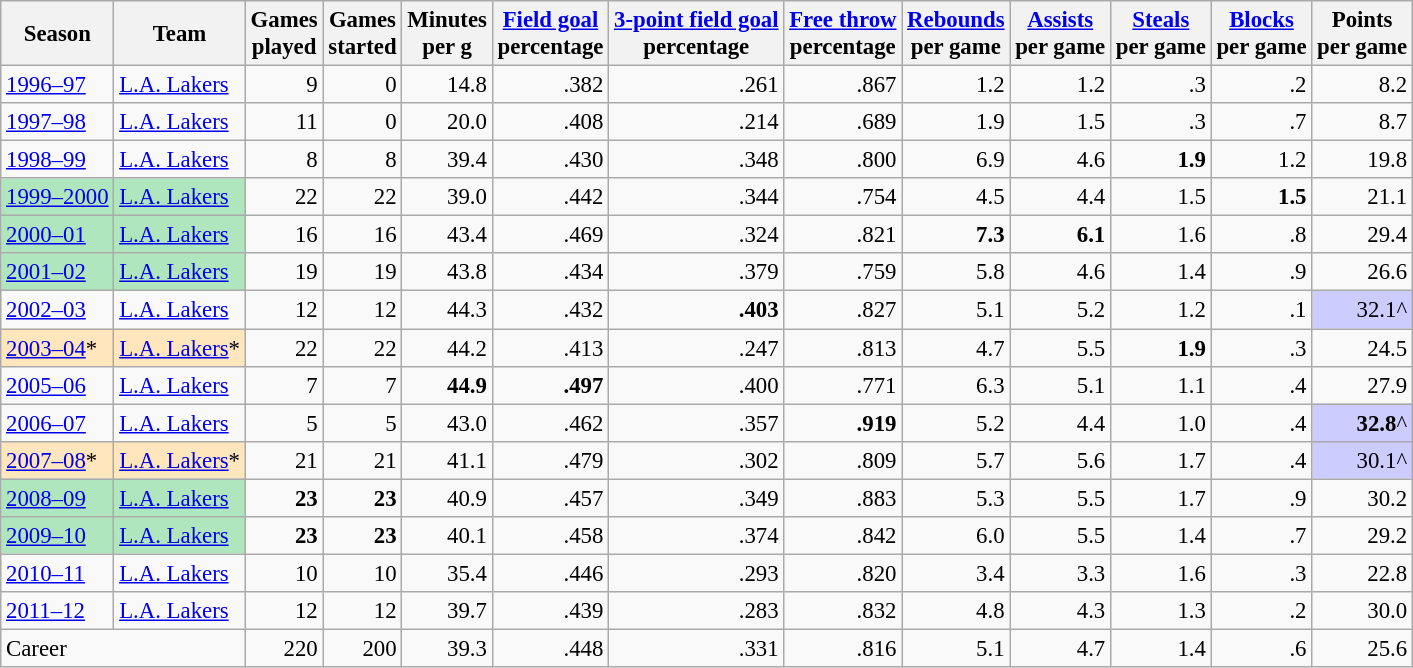<table class="wikitable sortable" style="font-size:95%; text-align:right">
<tr>
<th>Season</th>
<th>Team</th>
<th>Games<br>played</th>
<th>Games<br>started</th>
<th>Minutes<br>per g</th>
<th><a href='#'>Field goal</a><br>percentage</th>
<th><a href='#'>3-point field goal</a><br>percentage</th>
<th><a href='#'>Free throw</a><br>percentage</th>
<th><a href='#'>Rebounds</a><br>per game</th>
<th><a href='#'>Assists</a><br>per game</th>
<th><a href='#'>Steals</a><br>per game</th>
<th><a href='#'>Blocks</a><br>per game</th>
<th>Points<br>per game</th>
</tr>
<tr>
<td style="text-align:left;"><a href='#'>1996–97</a></td>
<td style="text-align:left;"><a href='#'>L.A. Lakers</a></td>
<td>9</td>
<td>0</td>
<td>14.8</td>
<td>.382</td>
<td>.261</td>
<td>.867</td>
<td>1.2</td>
<td>1.2</td>
<td>.3</td>
<td>.2</td>
<td>8.2</td>
</tr>
<tr>
<td style="text-align:left;"><a href='#'>1997–98</a></td>
<td style="text-align:left;"><a href='#'>L.A. Lakers</a></td>
<td>11</td>
<td>0</td>
<td>20.0</td>
<td>.408</td>
<td>.214</td>
<td>.689</td>
<td>1.9</td>
<td>1.5</td>
<td>.3</td>
<td>.7</td>
<td>8.7</td>
</tr>
<tr>
<td style="text-align:left;"><a href='#'>1998–99</a></td>
<td style="text-align:left;"><a href='#'>L.A. Lakers</a></td>
<td>8</td>
<td>8</td>
<td>39.4</td>
<td>.430</td>
<td>.348</td>
<td>.800</td>
<td>6.9</td>
<td>4.6</td>
<td><strong>1.9</strong></td>
<td>1.2</td>
<td>19.8</td>
</tr>
<tr>
<td style="background:#afe6bd; text-align:left;"><a href='#'>1999–2000</a></td>
<td style="background:#afe6bd; text-align:left;"><a href='#'>L.A. Lakers</a></td>
<td>22</td>
<td>22</td>
<td>39.0</td>
<td>.442</td>
<td>.344</td>
<td>.754</td>
<td>4.5</td>
<td>4.4</td>
<td>1.5</td>
<td><strong>1.5</strong></td>
<td>21.1</td>
</tr>
<tr>
<td style="background:#afe6bd; text-align:left;"><a href='#'>2000–01</a></td>
<td style="background:#afe6bd; text-align:left;"><a href='#'>L.A. Lakers</a></td>
<td>16</td>
<td>16</td>
<td>43.4</td>
<td>.469</td>
<td>.324</td>
<td>.821</td>
<td><strong>7.3</strong></td>
<td><strong>6.1</strong></td>
<td>1.6</td>
<td>.8</td>
<td>29.4</td>
</tr>
<tr>
<td style="background:#afe6bd; text-align:left;"><a href='#'>2001–02</a></td>
<td style="background:#afe6bd; text-align:left;"><a href='#'>L.A. Lakers</a></td>
<td>19</td>
<td>19</td>
<td>43.8</td>
<td>.434</td>
<td>.379</td>
<td>.759</td>
<td>5.8</td>
<td>4.6</td>
<td>1.4</td>
<td>.9</td>
<td>26.6</td>
</tr>
<tr>
<td style="text-align:left;"><a href='#'>2002–03</a></td>
<td style="text-align:left;"><a href='#'>L.A. Lakers</a></td>
<td>12</td>
<td>12</td>
<td>44.3</td>
<td>.432</td>
<td><strong>.403</strong></td>
<td>.827</td>
<td>5.1</td>
<td>5.2</td>
<td>1.2</td>
<td>.1</td>
<td style="background:#ccf;">32.1^</td>
</tr>
<tr>
<td style="background:#ffe6bd; text-align:left;"><a href='#'>2003–04</a>*</td>
<td style="background:#ffe6bd; text-align:left;"><a href='#'>L.A. Lakers</a>*</td>
<td>22</td>
<td>22</td>
<td>44.2</td>
<td>.413</td>
<td>.247</td>
<td>.813</td>
<td>4.7</td>
<td>5.5</td>
<td><strong>1.9</strong></td>
<td>.3</td>
<td>24.5</td>
</tr>
<tr>
<td style="text-align:left;"><a href='#'>2005–06</a></td>
<td style="text-align:left;"><a href='#'>L.A. Lakers</a></td>
<td>7</td>
<td>7</td>
<td><strong>44.9</strong></td>
<td><strong>.497</strong></td>
<td>.400</td>
<td>.771</td>
<td>6.3</td>
<td>5.1</td>
<td>1.1</td>
<td>.4</td>
<td>27.9</td>
</tr>
<tr>
<td style="text-align:left;"><a href='#'>2006–07</a></td>
<td style="text-align:left;"><a href='#'>L.A. Lakers</a></td>
<td>5</td>
<td>5</td>
<td>43.0</td>
<td>.462</td>
<td>.357</td>
<td><strong>.919</strong></td>
<td>5.2</td>
<td>4.4</td>
<td>1.0</td>
<td>.4</td>
<td style="background:#ccf;"><strong>32.8</strong>^</td>
</tr>
<tr>
<td style="background:#ffe6bd; text-align:left;"><a href='#'>2007–08</a>*</td>
<td style="background:#ffe6bd; text-align:left;"><a href='#'>L.A. Lakers</a>*</td>
<td>21</td>
<td>21</td>
<td>41.1</td>
<td>.479</td>
<td>.302</td>
<td>.809</td>
<td>5.7</td>
<td>5.6</td>
<td>1.7</td>
<td>.4</td>
<td style="background:#ccf;">30.1^</td>
</tr>
<tr>
<td style="background:#afe6bd; text-align:left;"><a href='#'>2008–09</a></td>
<td style="background:#afe6bd; text-align:left;"><a href='#'>L.A. Lakers</a></td>
<td><strong>23</strong></td>
<td><strong>23</strong></td>
<td>40.9</td>
<td>.457</td>
<td>.349</td>
<td>.883</td>
<td>5.3</td>
<td>5.5</td>
<td>1.7</td>
<td>.9</td>
<td>30.2</td>
</tr>
<tr>
<td style="background:#afe6bd; text-align:left;"><a href='#'>2009–10</a></td>
<td style="background:#afe6bd; text-align:left;"><a href='#'>L.A. Lakers</a></td>
<td><strong>23</strong></td>
<td><strong>23</strong></td>
<td>40.1</td>
<td>.458</td>
<td>.374</td>
<td>.842</td>
<td>6.0</td>
<td>5.5</td>
<td>1.4</td>
<td>.7</td>
<td>29.2</td>
</tr>
<tr>
<td style="text-align:left;"><a href='#'>2010–11</a></td>
<td style="text-align:left;"><a href='#'>L.A. Lakers</a></td>
<td>10</td>
<td>10</td>
<td>35.4</td>
<td>.446</td>
<td>.293</td>
<td>.820</td>
<td>3.4</td>
<td>3.3</td>
<td>1.6</td>
<td>.3</td>
<td>22.8</td>
</tr>
<tr>
<td style="text-align:left;"><a href='#'>2011–12</a></td>
<td style="text-align:left;"><a href='#'>L.A. Lakers</a></td>
<td>12</td>
<td>12</td>
<td>39.7</td>
<td>.439</td>
<td>.283</td>
<td>.832</td>
<td>4.8</td>
<td>4.3</td>
<td>1.3</td>
<td>.2</td>
<td>30.0</td>
</tr>
<tr class="sortbottom">
<td style="text-align:left;" colspan="2">Career</td>
<td>220</td>
<td>200</td>
<td>39.3</td>
<td>.448</td>
<td>.331</td>
<td>.816</td>
<td>5.1</td>
<td>4.7</td>
<td>1.4</td>
<td>.6</td>
<td>25.6</td>
</tr>
</table>
